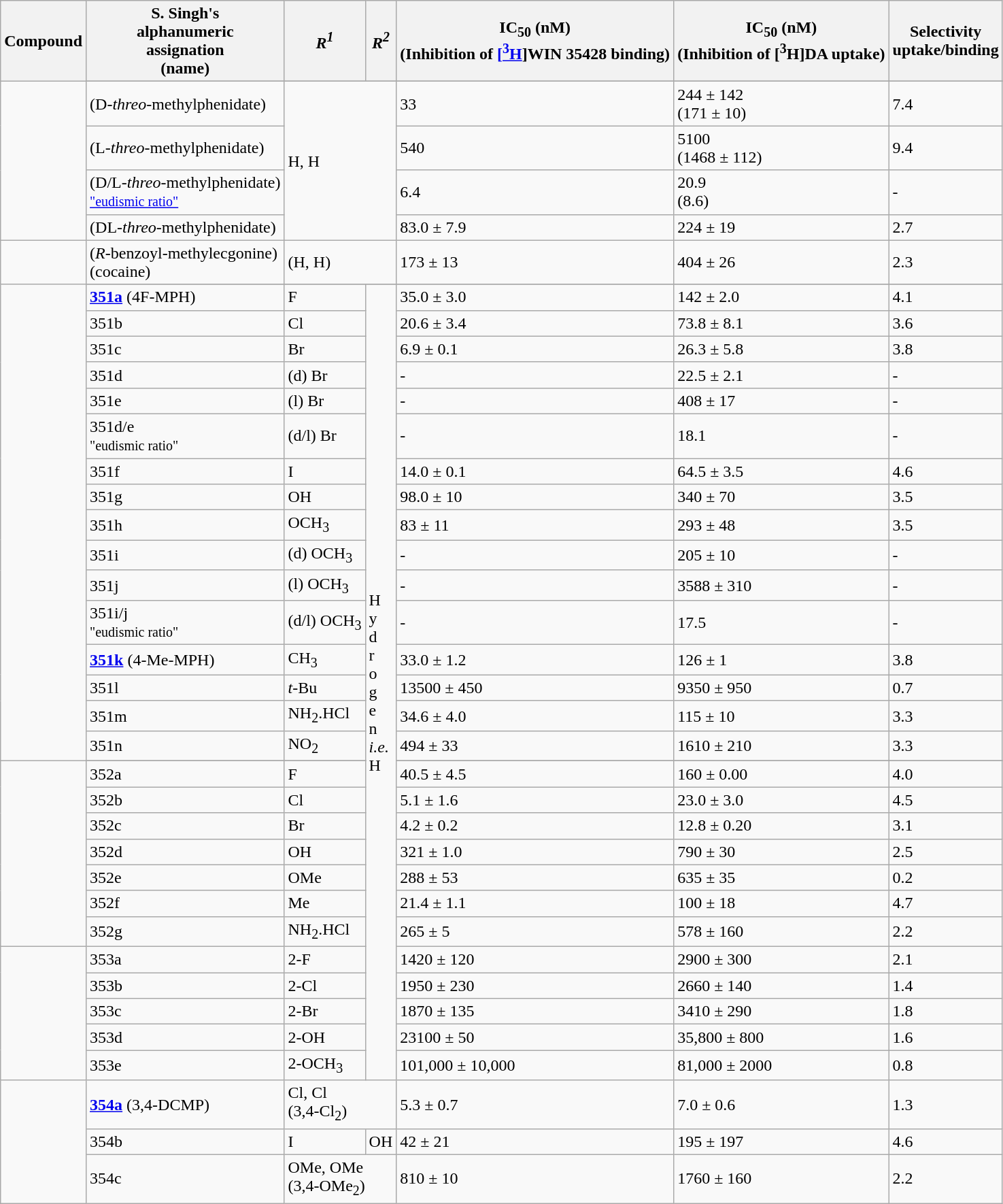<table class="wikitable sortable">
<tr>
<th>Compound</th>
<th>S. Singh's<br>alphanumeric<br>assignation<br>(name)</th>
<th><em>R<sup>1</sup></em></th>
<th><em>R<sup>2</sup></em></th>
<th>IC<sub>50</sub> (nM)<br>(Inhibition of <a href='#'>[<sup>3</sup>H</a>]WIN 35428 binding)</th>
<th>IC<sub>50</sub> (nM)<br>(Inhibition of [<sup>3</sup>H]DA uptake)</th>
<th>Selectivity<br>uptake/binding</th>
</tr>
<tr>
<td rowspan=5></td>
</tr>
<tr>
<td>(D-<em>threo</em>-methylphenidate)</td>
<td rowspan=4, colspan=2>H, H</td>
<td>33</td>
<td>244 ± 142<br>(171 ± 10)</td>
<td>7.4</td>
</tr>
<tr>
<td>(L-<em>threo</em>-methylphenidate)</td>
<td>540</td>
<td>5100<br>(1468 ± 112)</td>
<td>9.4</td>
</tr>
<tr>
<td>(D/L-<em>threo</em>-methylphenidate)<br><small><a href='#'>"eudismic ratio"</a></small></td>
<td>6.4</td>
<td>20.9<br>(8.6)</td>
<td>-</td>
</tr>
<tr>
<td>(DL-<em>threo</em>-methylphenidate)</td>
<td>83.0 ± 7.9</td>
<td>224 ± 19</td>
<td>2.7</td>
</tr>
<tr>
<td></td>
<td>(<em>R</em>-benzoyl-methylecgonine)<br>(cocaine)</td>
<td colspan=2>(H, H)</td>
<td>173 ± 13</td>
<td>404 ± 26</td>
<td>2.3</td>
</tr>
<tr>
<td rowspan=17></td>
</tr>
<tr>
<td><a href='#'><strong>351a</strong></a> (4F-MPH)</td>
<td>F</td>
<td rowspan=29>H<br>y<br>d<br>r<br>o<br>g<br>e<br>n<br><em>i.e.</em><br>H</td>
<td>35.0 ± 3.0</td>
<td>142 ± 2.0</td>
<td>4.1</td>
</tr>
<tr>
<td>351b</td>
<td>Cl</td>
<td>20.6 ± 3.4</td>
<td>73.8 ± 8.1</td>
<td>3.6</td>
</tr>
<tr>
<td>351c</td>
<td>Br</td>
<td>6.9 ± 0.1</td>
<td>26.3 ± 5.8</td>
<td>3.8</td>
</tr>
<tr>
<td>351d</td>
<td>(d) Br</td>
<td>-</td>
<td>22.5 ± 2.1</td>
<td>-</td>
</tr>
<tr>
<td>351e</td>
<td>(l) Br</td>
<td>-</td>
<td>408 ± 17</td>
<td>-</td>
</tr>
<tr>
<td>351d/e<br> <small>"eudismic ratio"</small></td>
<td>(d/l) Br</td>
<td>-</td>
<td>18.1</td>
<td>-</td>
</tr>
<tr>
<td>351f</td>
<td>I</td>
<td>14.0 ± 0.1</td>
<td>64.5 ± 3.5</td>
<td>4.6</td>
</tr>
<tr>
<td>351g</td>
<td>OH</td>
<td>98.0 ± 10</td>
<td>340 ± 70</td>
<td>3.5</td>
</tr>
<tr>
<td>351h</td>
<td>OCH<sub>3</sub></td>
<td>83 ± 11</td>
<td>293 ± 48</td>
<td>3.5</td>
</tr>
<tr>
<td>351i</td>
<td>(d) OCH<sub>3</sub></td>
<td>-</td>
<td>205 ± 10</td>
<td>-</td>
</tr>
<tr>
<td>351j</td>
<td>(l) OCH<sub>3</sub></td>
<td>-</td>
<td>3588 ± 310</td>
<td>-</td>
</tr>
<tr>
<td>351i/j<br> <small>"eudismic ratio"</small></td>
<td>(d/l) OCH<sub>3</sub></td>
<td>-</td>
<td>17.5</td>
<td>-</td>
</tr>
<tr>
<td><a href='#'><strong>351k</strong></a> (4-Me-MPH)</td>
<td>CH<sub>3</sub></td>
<td>33.0 ± 1.2</td>
<td>126 ± 1</td>
<td>3.8</td>
</tr>
<tr>
<td>351l</td>
<td><em>t</em>-Bu</td>
<td>13500 ± 450</td>
<td>9350 ± 950</td>
<td>0.7</td>
</tr>
<tr>
<td>351m</td>
<td>NH<sub>2</sub>.HCl</td>
<td>34.6 ± 4.0</td>
<td>115 ± 10</td>
<td>3.3</td>
</tr>
<tr>
<td>351n</td>
<td>NO<sub>2</sub></td>
<td>494 ± 33</td>
<td>1610 ± 210</td>
<td>3.3</td>
</tr>
<tr>
<td rowspan=8></td>
</tr>
<tr>
<td>352a</td>
<td>F</td>
<td>40.5 ± 4.5</td>
<td>160 ± 0.00</td>
<td>4.0</td>
</tr>
<tr>
<td>352b</td>
<td>Cl</td>
<td>5.1 ± 1.6</td>
<td>23.0 ± 3.0</td>
<td>4.5</td>
</tr>
<tr>
<td>352c</td>
<td>Br</td>
<td>4.2 ± 0.2</td>
<td>12.8 ± 0.20</td>
<td>3.1</td>
</tr>
<tr>
<td>352d</td>
<td>OH</td>
<td>321 ± 1.0</td>
<td>790 ± 30</td>
<td>2.5</td>
</tr>
<tr>
<td>352e</td>
<td>OMe</td>
<td>288 ± 53</td>
<td>635 ± 35</td>
<td>0.2</td>
</tr>
<tr>
<td>352f</td>
<td>Me</td>
<td>21.4 ± 1.1</td>
<td>100 ± 18</td>
<td>4.7</td>
</tr>
<tr>
<td>352g</td>
<td>NH<sub>2</sub>.HCl</td>
<td>265 ± 5</td>
<td>578 ± 160</td>
<td>2.2</td>
</tr>
<tr>
<td rowspan=5></td>
<td>353a</td>
<td>2-F</td>
<td>1420 ± 120</td>
<td>2900 ± 300</td>
<td>2.1</td>
</tr>
<tr>
<td>353b</td>
<td>2-Cl</td>
<td>1950 ± 230</td>
<td>2660 ± 140</td>
<td>1.4</td>
</tr>
<tr>
<td>353c</td>
<td>2-Br</td>
<td>1870 ± 135</td>
<td>3410 ± 290</td>
<td>1.8</td>
</tr>
<tr>
<td>353d</td>
<td>2-OH</td>
<td>23100 ± 50</td>
<td>35,800 ± 800</td>
<td>1.6</td>
</tr>
<tr>
<td>353e</td>
<td>2-OCH<sub>3</sub></td>
<td>101,000 ± 10,000</td>
<td>81,000 ± 2000</td>
<td>0.8</td>
</tr>
<tr>
<td rowspan=3></td>
<td><a href='#'><strong>354a</strong></a> (3,4-DCMP)</td>
<td colspan=2>Cl, Cl<br>(3,4-Cl<sub>2</sub>)</td>
<td>5.3 ± 0.7</td>
<td>7.0 ± 0.6</td>
<td>1.3</td>
</tr>
<tr>
<td>354b</td>
<td>I</td>
<td>OH</td>
<td>42 ± 21</td>
<td>195 ± 197</td>
<td>4.6</td>
</tr>
<tr>
<td>354c</td>
<td colspan=2>OMe, OMe<br>(3,4-OMe<sub>2</sub>)</td>
<td>810 ± 10</td>
<td>1760 ± 160</td>
<td>2.2</td>
</tr>
</table>
